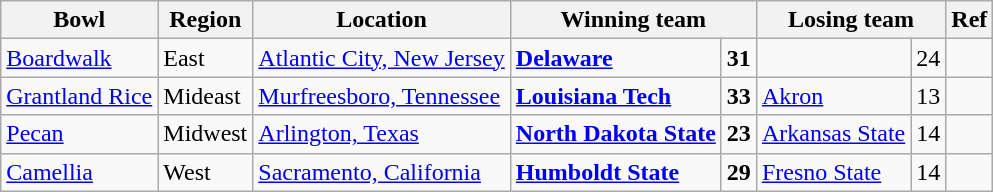<table class="wikitable">
<tr>
<th>Bowl</th>
<th>Region</th>
<th>Location</th>
<th colspan="2">Winning team</th>
<th colspan="2">Losing team</th>
<th>Ref</th>
</tr>
<tr>
<td><a href='#'>Boardwalk</a></td>
<td>East</td>
<td><a href='#'>Atlantic City, New Jersey</a></td>
<td><strong><a href='#'>Delaware</a></strong></td>
<td><strong>31</strong></td>
<td></td>
<td>24</td>
<td></td>
</tr>
<tr>
<td><a href='#'>Grantland Rice</a></td>
<td>Mideast</td>
<td><a href='#'>Murfreesboro, Tennessee</a></td>
<td><strong><a href='#'>Louisiana Tech</a></strong></td>
<td><strong>33</strong></td>
<td><a href='#'>Akron</a></td>
<td>13</td>
<td></td>
</tr>
<tr>
<td><a href='#'>Pecan</a></td>
<td>Midwest</td>
<td><a href='#'>Arlington, Texas</a></td>
<td><strong><a href='#'>North Dakota State</a></strong></td>
<td><strong>23</strong></td>
<td><a href='#'>Arkansas State</a></td>
<td>14</td>
<td></td>
</tr>
<tr>
<td><a href='#'>Camellia</a></td>
<td>West</td>
<td><a href='#'>Sacramento, California</a></td>
<td><strong><a href='#'>Humboldt State</a></strong></td>
<td><strong>29</strong></td>
<td><a href='#'>Fresno State</a></td>
<td>14</td>
<td></td>
</tr>
</table>
